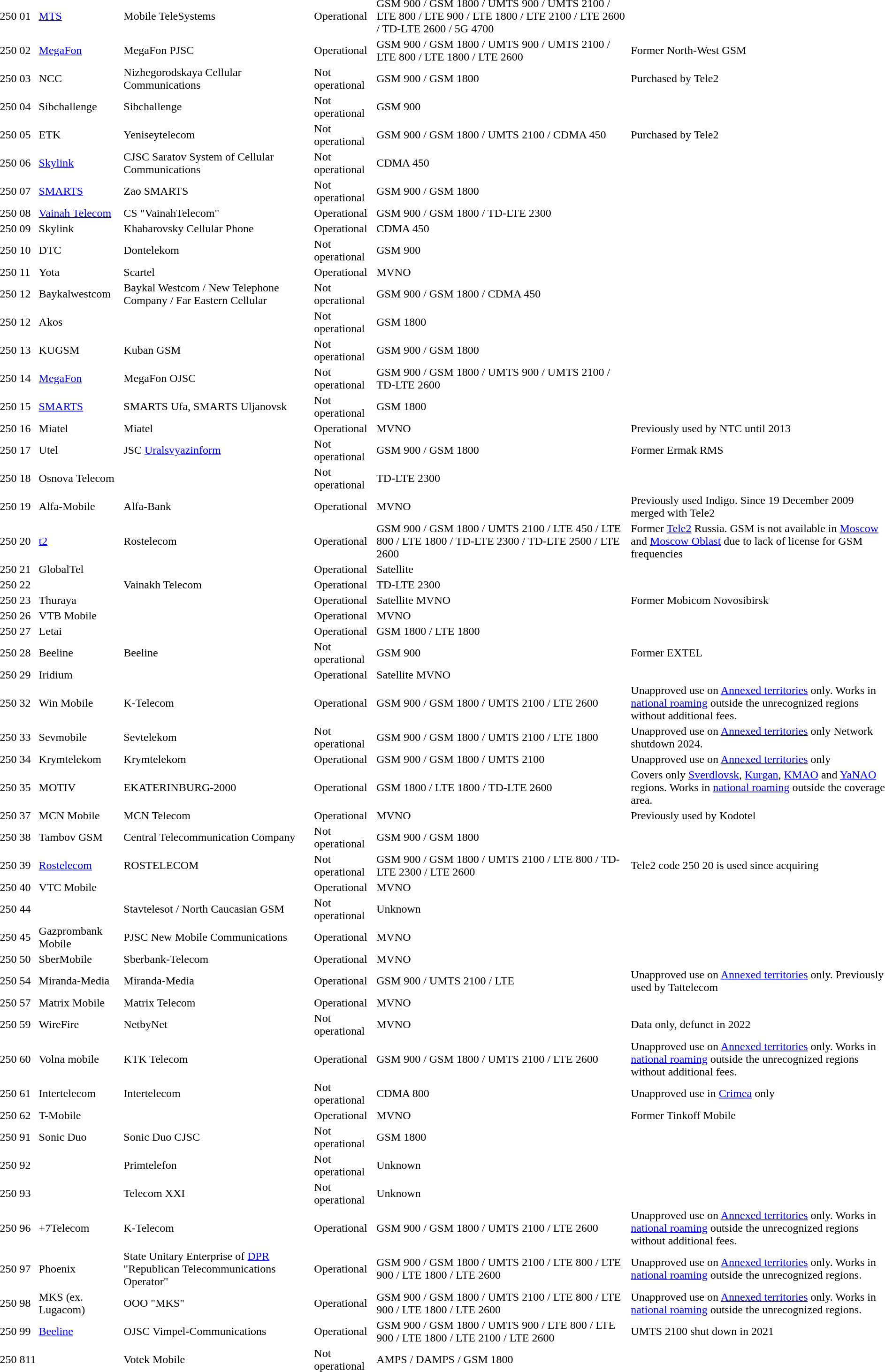<table>
<tr>
<td>250</td>
<td>01</td>
<td><a href='#'>MTS</a></td>
<td>Mobile TeleSystems</td>
<td>Operational</td>
<td>GSM 900 / GSM 1800 / UMTS 900 / UMTS 2100 / LTE 800 / LTE 900 / LTE 1800 / LTE 2100 / LTE 2600 / TD-LTE 2600 / 5G 4700</td>
<td></td>
</tr>
<tr>
<td>250</td>
<td>02</td>
<td><a href='#'>MegaFon</a></td>
<td>MegaFon PJSC</td>
<td>Operational</td>
<td>GSM 900 / GSM 1800 / UMTS 900 / UMTS 2100 / LTE 800 / LTE 1800 / LTE 2600</td>
<td>Former North-West GSM</td>
</tr>
<tr>
<td>250</td>
<td>03</td>
<td>NCC</td>
<td>Nizhegorodskaya Cellular Communications</td>
<td>Not operational</td>
<td>GSM 900 / GSM 1800</td>
<td>Purchased by Tele2</td>
</tr>
<tr>
<td>250</td>
<td>04</td>
<td>Sibchallenge</td>
<td>Sibchallenge</td>
<td>Not operational</td>
<td>GSM 900</td>
<td></td>
</tr>
<tr>
<td>250</td>
<td>05</td>
<td>ETK</td>
<td>Yeniseytelecom</td>
<td>Not operational</td>
<td>GSM 900 / GSM 1800 / UMTS 2100 / CDMA 450</td>
<td>Purchased by Tele2</td>
</tr>
<tr>
<td>250</td>
<td>06</td>
<td><a href='#'>Skylink</a></td>
<td>CJSC Saratov System of Cellular Communications</td>
<td>Not operational</td>
<td>CDMA 450</td>
<td></td>
</tr>
<tr>
<td>250</td>
<td>07</td>
<td><a href='#'>SMARTS</a></td>
<td>Zao SMARTS</td>
<td>Not operational</td>
<td>GSM 900 / GSM 1800</td>
<td></td>
</tr>
<tr>
<td>250</td>
<td>08</td>
<td><a href='#'>Vainah Telecom</a></td>
<td>CS "VainahTelecom"</td>
<td>Operational</td>
<td>GSM 900 / GSM 1800 / TD-LTE 2300</td>
<td></td>
</tr>
<tr>
<td>250</td>
<td>09</td>
<td>Skylink</td>
<td>Khabarovsky Cellular Phone</td>
<td>Operational</td>
<td>CDMA 450</td>
<td></td>
</tr>
<tr>
<td>250</td>
<td>10</td>
<td>DTC</td>
<td>Dontelekom</td>
<td>Not operational</td>
<td>GSM 900</td>
<td></td>
</tr>
<tr>
<td>250</td>
<td>11</td>
<td>Yota</td>
<td>Scartel</td>
<td>Operational</td>
<td>MVNO</td>
<td></td>
</tr>
<tr>
<td>250</td>
<td>12</td>
<td>Baykalwestcom</td>
<td>Baykal Westcom / New Telephone Company / Far Eastern Cellular</td>
<td>Not operational</td>
<td>GSM 900 / GSM 1800 / CDMA 450</td>
<td></td>
</tr>
<tr>
<td>250</td>
<td>12</td>
<td>Akos</td>
<td></td>
<td>Not operational</td>
<td>GSM 1800</td>
<td></td>
</tr>
<tr>
<td>250</td>
<td>13</td>
<td>KUGSM</td>
<td>Kuban GSM</td>
<td>Not operational</td>
<td>GSM 900 / GSM 1800</td>
<td></td>
</tr>
<tr>
<td>250</td>
<td>14</td>
<td><a href='#'>MegaFon</a></td>
<td>MegaFon OJSC</td>
<td>Not operational</td>
<td>GSM 900 / GSM 1800 / UMTS 900 / UMTS 2100 / TD-LTE 2600</td>
<td></td>
</tr>
<tr>
<td>250</td>
<td>15</td>
<td><a href='#'>SMARTS</a></td>
<td>SMARTS Ufa, SMARTS Uljanovsk</td>
<td>Not operational</td>
<td>GSM 1800</td>
<td></td>
</tr>
<tr>
<td>250</td>
<td>16</td>
<td>Miatel</td>
<td>Miatel</td>
<td>Operational</td>
<td>MVNO</td>
<td>Previously used by NTC until 2013</td>
</tr>
<tr>
<td>250</td>
<td>17</td>
<td>Utel</td>
<td>JSC <a href='#'>Uralsvyazinform</a></td>
<td>Not operational</td>
<td>GSM 900 / GSM 1800</td>
<td>Former Ermak RMS</td>
</tr>
<tr>
<td>250</td>
<td>18</td>
<td>Osnova Telecom</td>
<td></td>
<td>Not operational</td>
<td>TD-LTE 2300</td>
<td></td>
</tr>
<tr>
<td>250</td>
<td>19</td>
<td>Alfa-Mobile</td>
<td>Alfa-Bank</td>
<td>Operational</td>
<td>MVNO</td>
<td>Previously used Indigo. Since 19 December 2009 merged with Tele2</td>
</tr>
<tr>
<td>250</td>
<td>20</td>
<td><a href='#'>t2</a></td>
<td>Rostelecom</td>
<td>Operational</td>
<td>GSM 900 / GSM 1800 / UMTS 2100 / LTE 450 / LTE 800 / LTE 1800 / TD-LTE 2300 / TD-LTE 2500 / LTE 2600</td>
<td>Former <a href='#'>Tele2</a> Russia. GSM is not available in <a href='#'>Moscow</a> and <a href='#'>Moscow Oblast</a> due to lack of license for GSM frequencies</td>
</tr>
<tr>
<td>250</td>
<td>21</td>
<td>GlobalTel</td>
<td> </td>
<td>Operational</td>
<td>Satellite</td>
<td></td>
</tr>
<tr>
<td>250</td>
<td>22</td>
<td></td>
<td>Vainakh Telecom</td>
<td>Operational</td>
<td>TD-LTE 2300</td>
<td></td>
</tr>
<tr>
<td>250</td>
<td>23</td>
<td>Thuraya</td>
<td></td>
<td>Operational</td>
<td>Satellite MVNO</td>
<td>Former Mobicom Novosibirsk</td>
</tr>
<tr>
<td>250</td>
<td>26</td>
<td>VTB Mobile</td>
<td></td>
<td>Operational</td>
<td>MVNO</td>
<td></td>
</tr>
<tr>
<td>250</td>
<td>27</td>
<td>Letai</td>
<td></td>
<td>Operational</td>
<td>GSM 1800 / LTE 1800</td>
<td></td>
</tr>
<tr>
<td>250</td>
<td>28</td>
<td>Beeline</td>
<td>Beeline</td>
<td>Not operational</td>
<td>GSM 900</td>
<td>Former EXTEL</td>
</tr>
<tr>
<td>250</td>
<td>29</td>
<td>Iridium</td>
<td></td>
<td>Operational</td>
<td>Satellite MVNO</td>
<td></td>
</tr>
<tr>
<td>250</td>
<td>32</td>
<td>Win Mobile</td>
<td>K-Telecom</td>
<td>Operational</td>
<td>GSM 900 / GSM 1800 / UMTS 2100 / LTE 2600</td>
<td>Unapproved use on <a href='#'>Annexed territories</a> only. Works in <a href='#'>national roaming</a> outside the unrecognized regions without additional fees.</td>
</tr>
<tr>
<td>250</td>
<td>33</td>
<td>Sevmobile</td>
<td>Sevtelekom</td>
<td>Not operational</td>
<td>GSM 900 / GSM 1800 / UMTS 2100 / LTE 1800</td>
<td>Unapproved use on <a href='#'>Annexed territories</a> only Network shutdown 2024.</td>
</tr>
<tr>
<td>250</td>
<td>34</td>
<td>Krymtelekom</td>
<td>Krymtelekom</td>
<td>Operational</td>
<td>GSM 900 / GSM 1800 / UMTS 2100</td>
<td>Unapproved use on <a href='#'>Annexed territories</a> only</td>
</tr>
<tr>
<td>250</td>
<td>35</td>
<td>MOTIV</td>
<td>EKATERINBURG-2000</td>
<td>Operational</td>
<td>GSM 1800 / LTE 1800 / TD-LTE 2600</td>
<td> Covers only <a href='#'>Sverdlovsk</a>, <a href='#'>Kurgan</a>, <a href='#'>KMAO</a> and <a href='#'>YaNAO</a> regions. Works in <a href='#'>national roaming</a> outside the coverage area.</td>
</tr>
<tr>
<td>250</td>
<td>37</td>
<td>MCN Mobile</td>
<td>MCN Telecom</td>
<td>Operational</td>
<td>MVNO</td>
<td>Previously used by Kodotel</td>
</tr>
<tr>
<td>250</td>
<td>38</td>
<td>Tambov GSM</td>
<td>Central Telecommunication Company</td>
<td>Not operational</td>
<td>GSM 900 / GSM 1800</td>
<td></td>
</tr>
<tr>
<td>250</td>
<td>39</td>
<td><a href='#'>Rostelecom</a></td>
<td>ROSTELECOM</td>
<td>Not operational</td>
<td>GSM 900 / GSM 1800 / UMTS 2100 / LTE 800 / TD-LTE 2300 / LTE 2600</td>
<td>Tele2 code 250 20 is used since acquiring </td>
</tr>
<tr>
<td>250</td>
<td>40</td>
<td>VTC Mobile</td>
<td></td>
<td>Operational</td>
<td>MVNO</td>
<td></td>
</tr>
<tr>
<td>250</td>
<td>44</td>
<td></td>
<td>Stavtelesot / North Caucasian GSM</td>
<td>Not operational</td>
<td>Unknown</td>
<td></td>
</tr>
<tr>
<td>250</td>
<td>45</td>
<td>Gazprombank Mobile</td>
<td>PJSC New Mobile Communications</td>
<td>Operational</td>
<td>MVNO</td>
<td></td>
</tr>
<tr>
<td>250</td>
<td>50</td>
<td>SberMobile</td>
<td>Sberbank-Telecom</td>
<td>Operational</td>
<td>MVNO</td>
<td></td>
</tr>
<tr>
<td>250</td>
<td>54</td>
<td>Miranda-Media</td>
<td>Miranda-Media</td>
<td>Operational</td>
<td>GSM 900 / UMTS 2100 / LTE</td>
<td>Unapproved use on <a href='#'>Annexed territories</a> only. Previously used by Tattelecom </td>
</tr>
<tr>
<td>250</td>
<td>57</td>
<td>Matrix Mobile</td>
<td>Matrix Telecom</td>
<td>Operational</td>
<td>MVNO</td>
</tr>
<tr>
<td>250</td>
<td>59</td>
<td>WireFire</td>
<td>NetbyNet</td>
<td>Not operational</td>
<td>MVNO</td>
<td>Data only, defunct in 2022</td>
</tr>
<tr>
<td>250</td>
<td>60</td>
<td>Volna mobile</td>
<td>KTK Telecom</td>
<td>Operational</td>
<td>GSM 900 / GSM 1800 / UMTS 2100 / LTE 2600</td>
<td>Unapproved use on <a href='#'>Annexed territories</a> only. Works in <a href='#'>national roaming</a> outside the unrecognized regions without additional fees.</td>
</tr>
<tr>
<td>250</td>
<td>61</td>
<td>Intertelecom</td>
<td>Intertelecom</td>
<td>Not operational</td>
<td>CDMA 800</td>
<td>Unapproved use in <a href='#'>Crimea</a> only</td>
</tr>
<tr>
<td>250</td>
<td>62</td>
<td>T-Mobile</td>
<td></td>
<td>Operational</td>
<td>MVNO</td>
<td>Former Tinkoff Mobile</td>
</tr>
<tr>
<td>250</td>
<td>91</td>
<td>Sonic Duo</td>
<td>Sonic Duo CJSC</td>
<td>Not operational</td>
<td>GSM 1800</td>
<td></td>
</tr>
<tr>
<td>250</td>
<td>92</td>
<td></td>
<td>Primtelefon</td>
<td>Not operational</td>
<td>Unknown</td>
<td></td>
</tr>
<tr>
<td>250</td>
<td>93</td>
<td></td>
<td>Telecom XXI</td>
<td>Not operational</td>
<td>Unknown</td>
<td></td>
</tr>
<tr>
<td>250</td>
<td>96</td>
<td>+7Telecom</td>
<td>K-Telecom</td>
<td>Operational</td>
<td>GSM 900 / GSM 1800 / UMTS 2100 / LTE 2600</td>
<td>Unapproved use on <a href='#'>Annexed territories</a> only. Works in <a href='#'>national roaming</a> outside the unrecognized regions without additional fees.</td>
</tr>
<tr>
<td>250</td>
<td>97</td>
<td>Phoenix</td>
<td>State Unitary Enterprise of <a href='#'>DPR</a> "Republican Telecommunications Operator"</td>
<td>Operational</td>
<td>GSM 900 / GSM 1800 / UMTS 2100 / LTE 800 / LTE 900 / LTE 1800 / LTE 2600 </td>
<td>Unapproved use on <a href='#'>Annexed territories</a> only. Works in <a href='#'>national roaming</a> outside the unrecognized regions.</td>
</tr>
<tr>
<td>250</td>
<td>98</td>
<td>MKS (ex. Lugacom)</td>
<td>OOO "MKS"</td>
<td>Operational</td>
<td>GSM 900 / GSM 1800 / UMTS 2100 / LTE 800 / LTE 900 / LTE 1800 / LTE 2600</td>
<td>Unapproved use on <a href='#'>Annexed territories</a> only. Works in <a href='#'>national roaming</a> outside the unrecognized regions.</td>
</tr>
<tr>
<td>250</td>
<td>99</td>
<td><a href='#'>Beeline</a></td>
<td>OJSC Vimpel-Communications</td>
<td>Operational</td>
<td>GSM 900 / GSM 1800 / UMTS 900 / LTE 800 / LTE 900 / LTE 1800 / LTE 2100 / LTE 2600</td>
<td>UMTS 2100 shut down in 2021</td>
</tr>
<tr>
<td>250</td>
<td>811</td>
<td></td>
<td>Votek Mobile</td>
<td>Not operational</td>
<td>AMPS / DAMPS / GSM 1800</td>
<td></td>
</tr>
</table>
